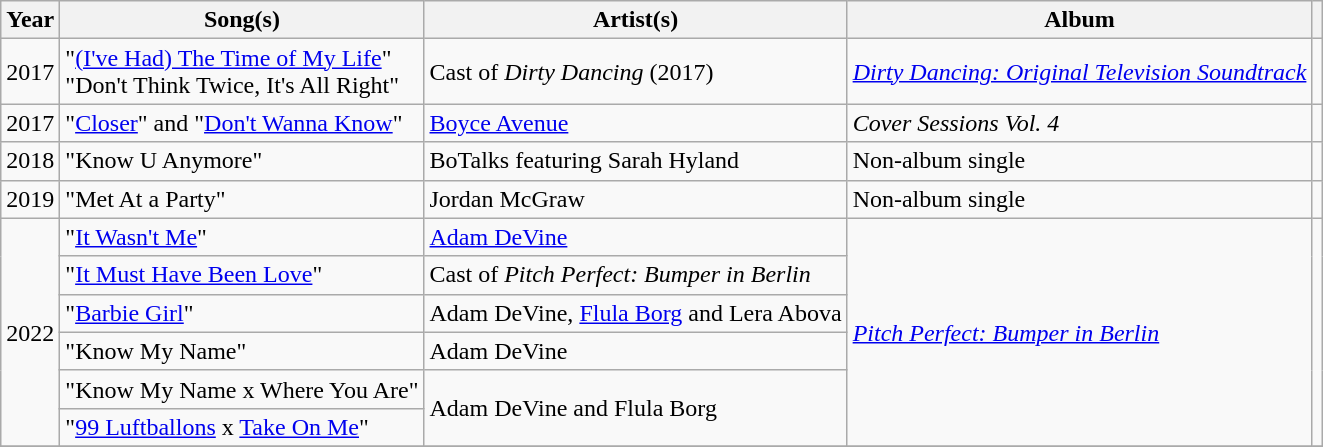<table class="wikitable unsortable">
<tr>
<th scope="col">Year</th>
<th scope="col">Song(s)</th>
<th scope="col">Artist(s)</th>
<th scope="col">Album</th>
<th scope="col" class="unsortable"></th>
</tr>
<tr>
<td>2017</td>
<td>"<a href='#'>(I've Had) The Time of My Life</a>" <br> "Don't Think Twice, It's All Right"</td>
<td>Cast of <em>Dirty Dancing</em> (2017)</td>
<td><em><a href='#'>Dirty Dancing: Original Television Soundtrack</a></em></td>
<td style="text-align:center;"></td>
</tr>
<tr>
<td>2017</td>
<td>"<a href='#'>Closer</a>" and "<a href='#'>Don't Wanna Know</a>"</td>
<td><a href='#'>Boyce Avenue</a></td>
<td><em>Cover Sessions Vol. 4</em></td>
<td style="text-align:center;"></td>
</tr>
<tr>
<td>2018</td>
<td>"Know U Anymore"</td>
<td>BoTalks featuring Sarah Hyland</td>
<td>Non-album single</td>
<td></td>
</tr>
<tr>
<td>2019</td>
<td>"Met At a Party"</td>
<td>Jordan McGraw</td>
<td>Non-album single</td>
<td style="text-aling:center;"></td>
</tr>
<tr>
<td rowspan="6">2022</td>
<td>"<a href='#'>It Wasn't Me</a>"</td>
<td><a href='#'>Adam DeVine</a></td>
<td rowspan="6"><em><a href='#'>Pitch Perfect: Bumper in Berlin</a></em></td>
<td rowspan="6" style="text-aling:center;"></td>
</tr>
<tr>
<td>"<a href='#'>It Must Have Been Love</a>"</td>
<td>Cast of <em>Pitch Perfect: Bumper in Berlin</em></td>
</tr>
<tr>
<td>"<a href='#'>Barbie Girl</a>"</td>
<td>Adam DeVine, <a href='#'>Flula Borg</a> and Lera Abova</td>
</tr>
<tr>
<td>"Know My Name" </td>
<td>Adam DeVine</td>
</tr>
<tr>
<td>"Know My Name x Where You Are"</td>
<td rowspan="2">Adam DeVine and Flula Borg</td>
</tr>
<tr>
<td>"<a href='#'>99 Luftballons</a> x <a href='#'>Take On Me</a>" </td>
</tr>
<tr>
</tr>
</table>
